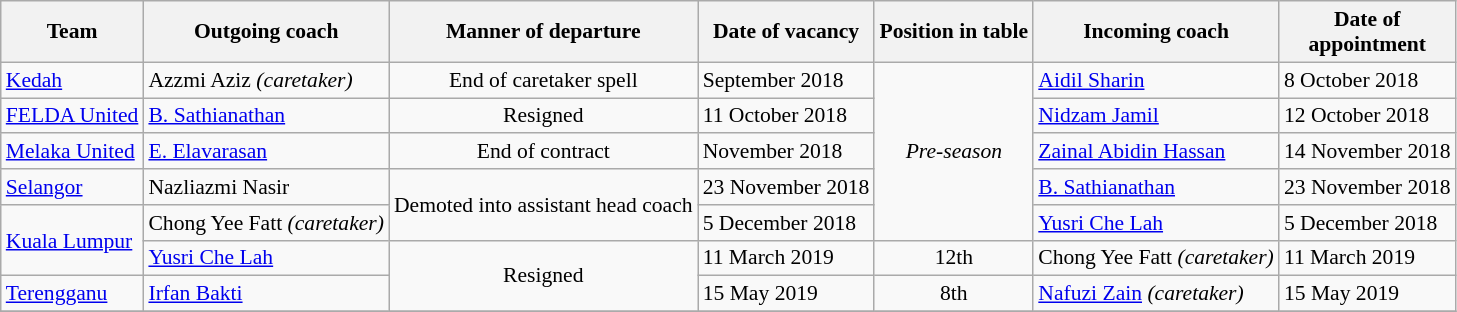<table class="wikitable" style="font-size:90%;">
<tr>
<th>Team</th>
<th>Outgoing coach</th>
<th>Manner of departure</th>
<th>Date of vacancy</th>
<th>Position in table</th>
<th>Incoming coach</th>
<th>Date of<br>appointment</th>
</tr>
<tr>
<td><a href='#'>Kedah</a></td>
<td> Azzmi Aziz <em>(caretaker)</em></td>
<td align=center>End of caretaker spell</td>
<td>September 2018</td>
<td align=center rowspan=5><em>Pre-season</em></td>
<td> <a href='#'>Aidil Sharin</a></td>
<td>8 October 2018</td>
</tr>
<tr>
<td><a href='#'>FELDA United</a></td>
<td> <a href='#'>B. Sathianathan</a></td>
<td align=center>Resigned</td>
<td>11 October 2018</td>
<td> <a href='#'>Nidzam Jamil</a></td>
<td>12 October 2018</td>
</tr>
<tr>
<td><a href='#'>Melaka United</a></td>
<td> <a href='#'>E. Elavarasan</a></td>
<td align=center>End of contract</td>
<td>November 2018</td>
<td> <a href='#'>Zainal Abidin Hassan</a></td>
<td>14 November 2018</td>
</tr>
<tr>
<td><a href='#'>Selangor</a></td>
<td> Nazliazmi Nasir</td>
<td align=center rowspan=2>Demoted into assistant head coach</td>
<td>23 November 2018</td>
<td> <a href='#'>B. Sathianathan</a></td>
<td>23 November 2018</td>
</tr>
<tr>
<td rowspan=2><a href='#'>Kuala Lumpur</a></td>
<td> Chong Yee Fatt <em>(caretaker)</em></td>
<td>5 December 2018</td>
<td> <a href='#'>Yusri Che Lah</a></td>
<td>5 December 2018</td>
</tr>
<tr>
<td> <a href='#'>Yusri Che Lah</a></td>
<td align=center rowspan=2>Resigned </td>
<td>11 March 2019</td>
<td align=center>12th</td>
<td> Chong Yee Fatt <em>(caretaker)</em></td>
<td>11 March 2019</td>
</tr>
<tr>
<td><a href='#'>Terengganu</a></td>
<td> <a href='#'>Irfan Bakti</a></td>
<td>15 May 2019</td>
<td align=center>8th</td>
<td> <a href='#'>Nafuzi Zain</a> <em>(caretaker)</em></td>
<td>15 May 2019</td>
</tr>
<tr>
</tr>
</table>
